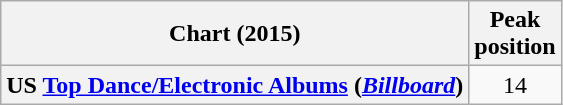<table class="wikitable sortable plainrowheaders" style="text-align:center">
<tr>
<th scope="col">Chart (2015)</th>
<th scope="col">Peak<br> position</th>
</tr>
<tr>
<th scope="row">US <a href='#'>Top Dance/Electronic Albums</a> (<em><a href='#'>Billboard</a></em>)</th>
<td>14</td>
</tr>
</table>
